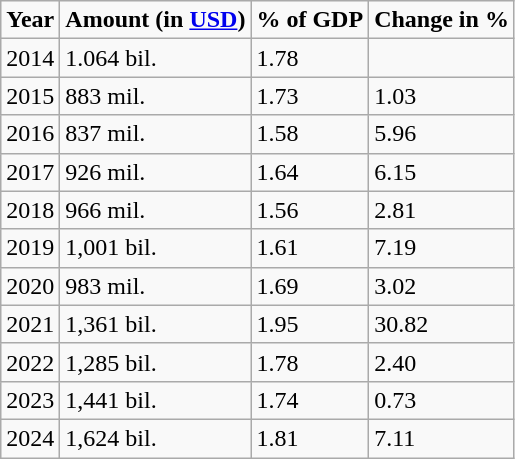<table class="wikitable sortable">
<tr>
<td><strong>Year</strong></td>
<td><strong>Amount (in <a href='#'>USD</a>)</strong></td>
<td><strong>% of GDP</strong></td>
<td><strong>Change in %</strong></td>
</tr>
<tr>
<td>2014</td>
<td>1.064 bil.</td>
<td>1.78</td>
<td></td>
</tr>
<tr>
<td>2015</td>
<td>883 mil.</td>
<td>1.73</td>
<td> 1.03</td>
</tr>
<tr>
<td>2016</td>
<td>837 mil.</td>
<td>1.58</td>
<td> 5.96</td>
</tr>
<tr>
<td>2017</td>
<td>926 mil.</td>
<td>1.64</td>
<td> 6.15</td>
</tr>
<tr>
<td>2018</td>
<td>966 mil.</td>
<td>1.56</td>
<td> 2.81</td>
</tr>
<tr>
<td>2019</td>
<td>1,001 bil.</td>
<td>1.61</td>
<td> 7.19</td>
</tr>
<tr>
<td>2020</td>
<td>983 mil.</td>
<td>1.69</td>
<td> 3.02</td>
</tr>
<tr>
<td>2021</td>
<td>1,361 bil.</td>
<td>1.95</td>
<td> 30.82</td>
</tr>
<tr>
<td>2022</td>
<td>1,285 bil.</td>
<td>1.78</td>
<td> 2.40</td>
</tr>
<tr>
<td>2023</td>
<td>1,441 bil.</td>
<td>1.74</td>
<td> 0.73</td>
</tr>
<tr>
<td>2024</td>
<td>1,624 bil.</td>
<td>1.81</td>
<td> 7.11</td>
</tr>
</table>
